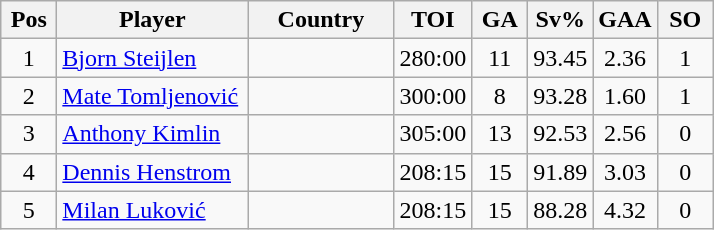<table class="wikitable sortable" style="text-align: center;">
<tr>
<th width=30>Pos</th>
<th width=120>Player</th>
<th width=90>Country</th>
<th width=30>TOI</th>
<th width=30>GA</th>
<th width=30>Sv%</th>
<th width=30>GAA</th>
<th width=30>SO</th>
</tr>
<tr>
<td>1</td>
<td align=left><a href='#'>Bjorn Steijlen</a></td>
<td align=left></td>
<td>280:00</td>
<td>11</td>
<td>93.45</td>
<td>2.36</td>
<td>1</td>
</tr>
<tr>
<td>2</td>
<td align=left><a href='#'>Mate Tomljenović</a></td>
<td align=left></td>
<td>300:00</td>
<td>8</td>
<td>93.28</td>
<td>1.60</td>
<td>1</td>
</tr>
<tr>
<td>3</td>
<td align=left><a href='#'>Anthony Kimlin</a></td>
<td align=left></td>
<td>305:00</td>
<td>13</td>
<td>92.53</td>
<td>2.56</td>
<td>0</td>
</tr>
<tr>
<td>4</td>
<td align=left><a href='#'>Dennis Henstrom</a></td>
<td align=left></td>
<td>208:15</td>
<td>15</td>
<td>91.89</td>
<td>3.03</td>
<td>0</td>
</tr>
<tr>
<td>5</td>
<td align=left><a href='#'>Milan Luković</a></td>
<td align=left></td>
<td>208:15</td>
<td>15</td>
<td>88.28</td>
<td>4.32</td>
<td>0</td>
</tr>
</table>
